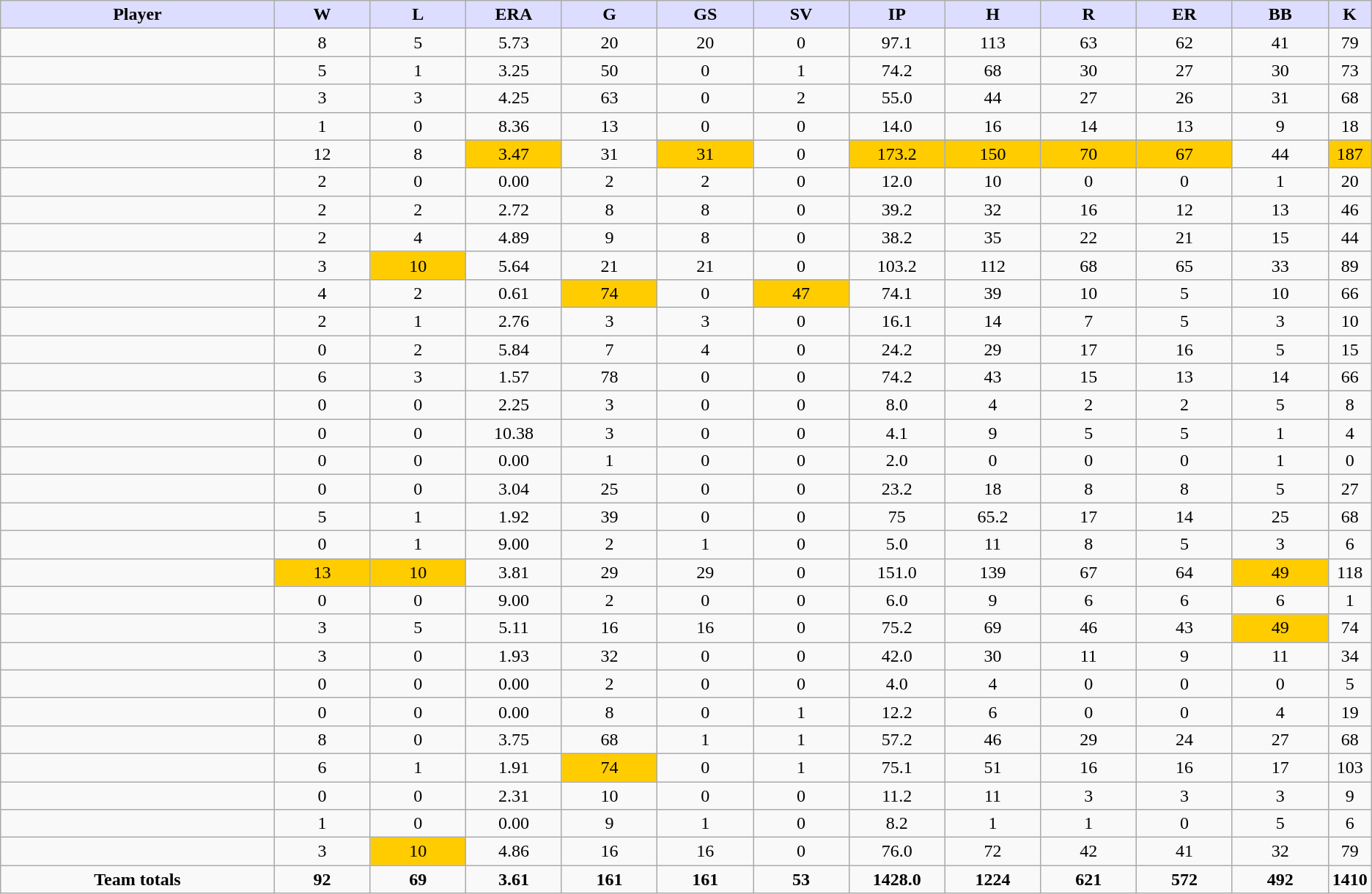<table class="wikitable" style="text-align:center;">
<tr>
<th style="background:#ddf; width:20%;"><strong>Player</strong></th>
<th style="background:#ddf; width:7%;"><strong>W</strong></th>
<th style="background:#ddf; width:7%;"><strong>L</strong></th>
<th style="background:#ddf; width:7%;"><strong>ERA</strong></th>
<th style="background:#ddf; width:7%;"><strong>G</strong></th>
<th style="background:#ddf; width:7%;"><strong>GS</strong></th>
<th style="background:#ddf; width:7%;"><strong>SV</strong></th>
<th style="background:#ddf; width:7%;"><strong>IP</strong></th>
<th style="background:#ddf; width:7%;"><strong>H</strong></th>
<th style="background:#ddf; width:7%;"><strong>R</strong></th>
<th style="background:#ddf; width:7%;"><strong>ER</strong></th>
<th style="background:#ddf; width:7%;"><strong>BB</strong></th>
<th style="background:#ddf; width:7%;"><strong>K</strong></th>
</tr>
<tr>
<td align=left></td>
<td>8</td>
<td>5</td>
<td>5.73</td>
<td>20</td>
<td>20</td>
<td>0</td>
<td>97.1</td>
<td>113</td>
<td>63</td>
<td>62</td>
<td>41</td>
<td>79</td>
</tr>
<tr>
<td align=left></td>
<td>5</td>
<td>1</td>
<td>3.25</td>
<td>50</td>
<td>0</td>
<td>1</td>
<td>74.2</td>
<td>68</td>
<td>30</td>
<td>27</td>
<td>30</td>
<td>73</td>
</tr>
<tr>
<td align=left></td>
<td>3</td>
<td>3</td>
<td>4.25</td>
<td>63</td>
<td>0</td>
<td>2</td>
<td>55.0</td>
<td>44</td>
<td>27</td>
<td>26</td>
<td>31</td>
<td>68</td>
</tr>
<tr>
<td align=left></td>
<td>1</td>
<td>0</td>
<td>8.36</td>
<td>13</td>
<td>0</td>
<td>0</td>
<td>14.0</td>
<td>16</td>
<td>14</td>
<td>13</td>
<td>9</td>
<td>18</td>
</tr>
<tr>
<td align=left></td>
<td>12</td>
<td>8</td>
<td bgcolor=#ffcc00>3.47</td>
<td>31</td>
<td bgcolor=#ffcc00>31</td>
<td>0</td>
<td bgcolor=#ffcc00>173.2</td>
<td bgcolor=#ffcc00>150</td>
<td bgcolor=#ffcc00>70</td>
<td bgcolor=#ffcc00>67</td>
<td>44</td>
<td bgcolor=#ffcc00>187</td>
</tr>
<tr>
<td align=left></td>
<td>2</td>
<td>0</td>
<td>0.00</td>
<td>2</td>
<td>2</td>
<td>0</td>
<td>12.0</td>
<td>10</td>
<td>0</td>
<td>0</td>
<td>1</td>
<td>20</td>
</tr>
<tr>
<td align=left></td>
<td>2</td>
<td>2</td>
<td>2.72</td>
<td>8</td>
<td>8</td>
<td>0</td>
<td>39.2</td>
<td>32</td>
<td>16</td>
<td>12</td>
<td>13</td>
<td>46</td>
</tr>
<tr>
<td align=left></td>
<td>2</td>
<td>4</td>
<td>4.89</td>
<td>9</td>
<td>8</td>
<td>0</td>
<td>38.2</td>
<td>35</td>
<td>22</td>
<td>21</td>
<td>15</td>
<td>44</td>
</tr>
<tr>
<td align=left></td>
<td>3</td>
<td bgcolor=#ffcc00>10</td>
<td>5.64</td>
<td>21</td>
<td>21</td>
<td>0</td>
<td>103.2</td>
<td>112</td>
<td>68</td>
<td>65</td>
<td>33</td>
<td>89</td>
</tr>
<tr>
<td align=left></td>
<td>4</td>
<td>2</td>
<td>0.61</td>
<td bgcolor=#ffcc00>74</td>
<td>0</td>
<td bgcolor=#ffcc00>47</td>
<td>74.1</td>
<td>39</td>
<td>10</td>
<td>5</td>
<td>10</td>
<td>66</td>
</tr>
<tr>
<td align=left></td>
<td>2</td>
<td>1</td>
<td>2.76</td>
<td>3</td>
<td>3</td>
<td>0</td>
<td>16.1</td>
<td>14</td>
<td>7</td>
<td>5</td>
<td>3</td>
<td>10</td>
</tr>
<tr>
<td align=left></td>
<td>0</td>
<td>2</td>
<td>5.84</td>
<td>7</td>
<td>4</td>
<td>0</td>
<td>24.2</td>
<td>29</td>
<td>17</td>
<td>16</td>
<td>5</td>
<td>15</td>
</tr>
<tr>
<td align=left></td>
<td>6</td>
<td>3</td>
<td>1.57</td>
<td>78</td>
<td>0</td>
<td>0</td>
<td>74.2</td>
<td>43</td>
<td>15</td>
<td>13</td>
<td>14</td>
<td>66</td>
</tr>
<tr>
<td align=left></td>
<td>0</td>
<td>0</td>
<td>2.25</td>
<td>3</td>
<td>0</td>
<td>0</td>
<td>8.0</td>
<td>4</td>
<td>2</td>
<td>2</td>
<td>5</td>
<td>8</td>
</tr>
<tr>
<td align=left></td>
<td>0</td>
<td>0</td>
<td>10.38</td>
<td>3</td>
<td>0</td>
<td>0</td>
<td>4.1</td>
<td>9</td>
<td>5</td>
<td>5</td>
<td>1</td>
<td>4</td>
</tr>
<tr>
<td align=left></td>
<td>0</td>
<td>0</td>
<td>0.00</td>
<td>1</td>
<td>0</td>
<td>0</td>
<td>2.0</td>
<td>0</td>
<td>0</td>
<td>0</td>
<td>1</td>
<td>0</td>
</tr>
<tr>
<td align=left></td>
<td>0</td>
<td>0</td>
<td>3.04</td>
<td>25</td>
<td>0</td>
<td>0</td>
<td>23.2</td>
<td>18</td>
<td>8</td>
<td>8</td>
<td>5</td>
<td>27</td>
</tr>
<tr>
<td align=left></td>
<td>5</td>
<td>1</td>
<td>1.92</td>
<td>39</td>
<td>0</td>
<td>0</td>
<td>75</td>
<td>65.2</td>
<td>17</td>
<td>14</td>
<td>25</td>
<td>68</td>
</tr>
<tr>
<td align=left></td>
<td>0</td>
<td>1</td>
<td>9.00</td>
<td>2</td>
<td>1</td>
<td>0</td>
<td>5.0</td>
<td>11</td>
<td>8</td>
<td>5</td>
<td>3</td>
<td>6</td>
</tr>
<tr>
<td align=left></td>
<td bgcolor=#ffcc00>13</td>
<td bgcolor=#ffcc00>10</td>
<td>3.81</td>
<td>29</td>
<td>29</td>
<td>0</td>
<td>151.0</td>
<td>139</td>
<td>67</td>
<td>64</td>
<td bgcolor=#ffcc00>49</td>
<td>118</td>
</tr>
<tr>
<td align=left></td>
<td>0</td>
<td>0</td>
<td>9.00</td>
<td>2</td>
<td>0</td>
<td>0</td>
<td>6.0</td>
<td>9</td>
<td>6</td>
<td>6</td>
<td>6</td>
<td>1</td>
</tr>
<tr>
<td align=left></td>
<td>3</td>
<td>5</td>
<td>5.11</td>
<td>16</td>
<td>16</td>
<td>0</td>
<td>75.2</td>
<td>69</td>
<td>46</td>
<td>43</td>
<td bgcolor=#ffcc00>49</td>
<td>74</td>
</tr>
<tr>
<td align=left></td>
<td>3</td>
<td>0</td>
<td>1.93</td>
<td>32</td>
<td>0</td>
<td>0</td>
<td>42.0</td>
<td>30</td>
<td>11</td>
<td>9</td>
<td>11</td>
<td>34</td>
</tr>
<tr>
<td align=left></td>
<td>0</td>
<td>0</td>
<td>0.00</td>
<td>2</td>
<td>0</td>
<td>0</td>
<td>4.0</td>
<td>4</td>
<td>0</td>
<td>0</td>
<td>0</td>
<td>5</td>
</tr>
<tr>
<td align=left></td>
<td>0</td>
<td>0</td>
<td>0.00</td>
<td>8</td>
<td>0</td>
<td>1</td>
<td>12.2</td>
<td>6</td>
<td>0</td>
<td>0</td>
<td>4</td>
<td>19</td>
</tr>
<tr>
<td align=left></td>
<td>8</td>
<td>0</td>
<td>3.75</td>
<td>68</td>
<td>1</td>
<td>1</td>
<td>57.2</td>
<td>46</td>
<td>29</td>
<td>24</td>
<td>27</td>
<td>68</td>
</tr>
<tr>
<td align=left></td>
<td>6</td>
<td>1</td>
<td>1.91</td>
<td bgcolor=#ffcc00>74</td>
<td>0</td>
<td>1</td>
<td>75.1</td>
<td>51</td>
<td>16</td>
<td>16</td>
<td>17</td>
<td>103</td>
</tr>
<tr>
<td align=left></td>
<td>0</td>
<td>0</td>
<td>2.31</td>
<td>10</td>
<td>0</td>
<td>0</td>
<td>11.2</td>
<td>11</td>
<td>3</td>
<td>3</td>
<td>3</td>
<td>9</td>
</tr>
<tr>
<td align=left></td>
<td>1</td>
<td>0</td>
<td>0.00</td>
<td>9</td>
<td>1</td>
<td>0</td>
<td>8.2</td>
<td>1</td>
<td>1</td>
<td>0</td>
<td>5</td>
<td>6</td>
</tr>
<tr>
<td align=left></td>
<td>3</td>
<td bgcolor=#ffcc00>10</td>
<td>4.86</td>
<td>16</td>
<td>16</td>
<td>0</td>
<td>76.0</td>
<td>72</td>
<td>42</td>
<td>41</td>
<td>32</td>
<td>79</td>
</tr>
<tr class= "sortbottom">
<td><strong>Team totals</strong></td>
<td><strong>92</strong></td>
<td><strong>69</strong></td>
<td><strong>3.61</strong></td>
<td><strong>161</strong></td>
<td><strong>161</strong></td>
<td><strong>53</strong></td>
<td><strong>1428.0</strong></td>
<td><strong>1224</strong></td>
<td><strong>621</strong></td>
<td><strong>572</strong></td>
<td><strong>492</strong></td>
<td><strong>1410</strong></td>
</tr>
</table>
